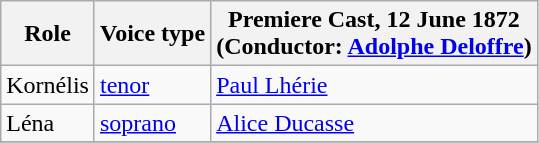<table class="wikitable">
<tr>
<th>Role</th>
<th>Voice type</th>
<th>Premiere Cast, 12 June 1872<br>(Conductor: <a href='#'>Adolphe Deloffre</a>)</th>
</tr>
<tr>
<td>Kornélis</td>
<td><a href='#'>tenor</a></td>
<td><a href='#'>Paul Lhérie</a></td>
</tr>
<tr>
<td>Léna</td>
<td><a href='#'>soprano</a></td>
<td><a href='#'>Alice Ducasse</a></td>
</tr>
<tr>
</tr>
</table>
